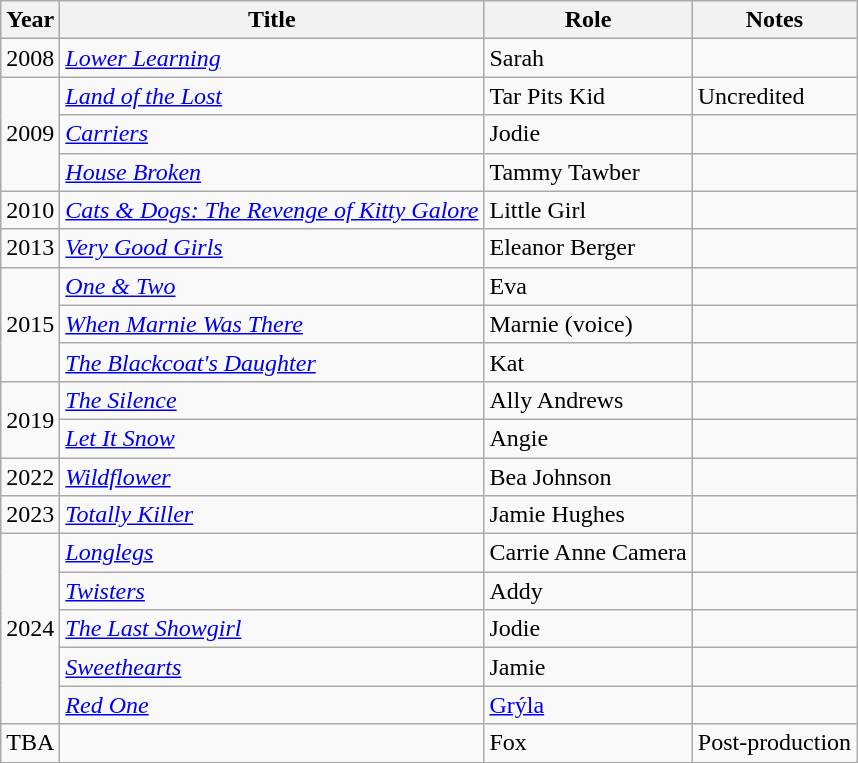<table class="wikitable plainrowheaders sortable">
<tr>
<th>Year</th>
<th>Title</th>
<th>Role</th>
<th class="unsortable">Notes</th>
</tr>
<tr>
<td>2008</td>
<td><em><a href='#'>Lower Learning</a></em></td>
<td>Sarah</td>
<td></td>
</tr>
<tr>
<td rowspan="3">2009</td>
<td><em><a href='#'>Land of the Lost</a></em></td>
<td>Tar Pits Kid</td>
<td>Uncredited</td>
</tr>
<tr>
<td><em><a href='#'>Carriers</a></em></td>
<td>Jodie</td>
<td></td>
</tr>
<tr>
<td><em><a href='#'>House Broken</a></em></td>
<td>Tammy Tawber</td>
<td></td>
</tr>
<tr>
<td>2010</td>
<td><em><a href='#'>Cats & Dogs: The Revenge of Kitty Galore</a></em></td>
<td>Little Girl</td>
<td></td>
</tr>
<tr>
<td>2013</td>
<td><em><a href='#'>Very Good Girls</a></em></td>
<td>Eleanor Berger</td>
<td></td>
</tr>
<tr>
<td rowspan="3">2015</td>
<td><em><a href='#'>One & Two</a></em></td>
<td>Eva</td>
<td></td>
</tr>
<tr>
<td><em><a href='#'>When Marnie Was There</a></em></td>
<td>Marnie (voice)</td>
<td></td>
</tr>
<tr>
<td><em><a href='#'>The Blackcoat's Daughter</a></em></td>
<td>Kat</td>
<td></td>
</tr>
<tr>
<td rowspan="2">2019</td>
<td><em><a href='#'>The Silence</a></em></td>
<td>Ally Andrews</td>
<td></td>
</tr>
<tr>
<td><em><a href='#'>Let It Snow</a></em></td>
<td>Angie</td>
<td></td>
</tr>
<tr>
<td>2022</td>
<td><em><a href='#'>Wildflower</a></em></td>
<td>Bea Johnson</td>
<td></td>
</tr>
<tr>
<td>2023</td>
<td><em><a href='#'>Totally Killer</a></em></td>
<td>Jamie Hughes</td>
<td></td>
</tr>
<tr>
<td rowspan="5">2024</td>
<td><em><a href='#'>Longlegs</a></em></td>
<td>Carrie Anne Camera</td>
<td></td>
</tr>
<tr>
<td><em><a href='#'>Twisters</a></em></td>
<td>Addy</td>
<td></td>
</tr>
<tr>
<td><em><a href='#'>The Last Showgirl</a></em></td>
<td>Jodie</td>
<td></td>
</tr>
<tr>
<td><em><a href='#'>Sweethearts</a></em></td>
<td>Jamie</td>
<td></td>
</tr>
<tr>
<td><em><a href='#'>Red One</a></em></td>
<td><a href='#'>Grýla</a></td>
<td></td>
</tr>
<tr>
<td>TBA</td>
<td></td>
<td>Fox</td>
<td>Post-production</td>
</tr>
</table>
